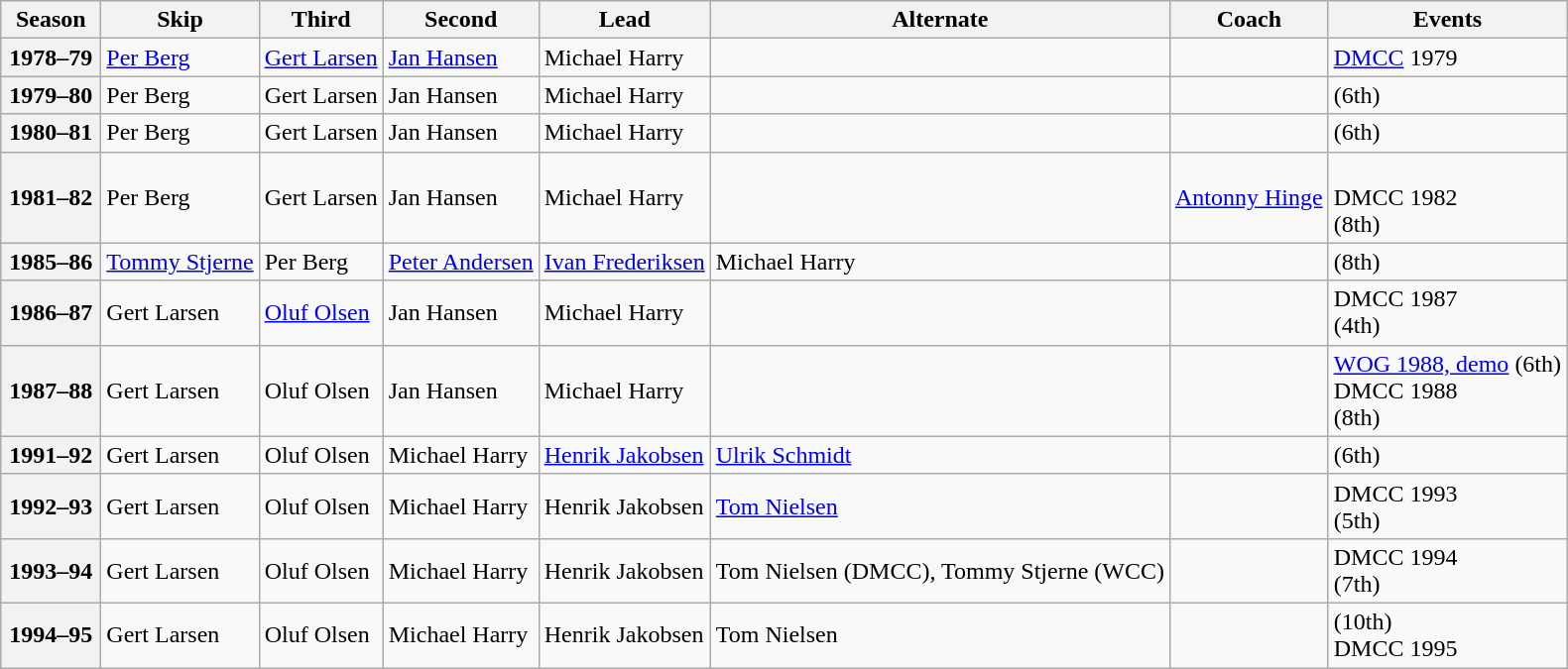<table class="wikitable">
<tr>
<th scope="col" width=60>Season</th>
<th scope="col">Skip</th>
<th scope="col">Third</th>
<th scope="col">Second</th>
<th scope="col">Lead</th>
<th scope="col">Alternate</th>
<th scope="col">Coach</th>
<th scope="col">Events</th>
</tr>
<tr>
<th scope="row">1978–79</th>
<td><a href='#'>Per Berg</a></td>
<td><a href='#'>Gert Larsen</a></td>
<td><a href='#'>Jan Hansen</a></td>
<td>Michael Harry</td>
<td></td>
<td></td>
<td><a href='#'>DMCC</a> 1979 </td>
</tr>
<tr>
<th scope="row">1979–80</th>
<td>Per Berg</td>
<td>Gert Larsen</td>
<td>Jan Hansen</td>
<td>Michael Harry</td>
<td></td>
<td></td>
<td> (6th)</td>
</tr>
<tr>
<th scope="row">1980–81</th>
<td>Per Berg</td>
<td>Gert Larsen</td>
<td>Jan Hansen</td>
<td>Michael Harry</td>
<td></td>
<td></td>
<td> (6th)</td>
</tr>
<tr>
<th scope="row">1981–82</th>
<td>Per Berg</td>
<td>Gert Larsen</td>
<td>Jan Hansen</td>
<td>Michael Harry</td>
<td></td>
<td><a href='#'>Antonny Hinge</a></td>
<td> <br>DMCC 1982 <br> (8th)</td>
</tr>
<tr>
<th scope="row">1985–86</th>
<td><a href='#'>Tommy Stjerne</a></td>
<td>Per Berg</td>
<td><a href='#'>Peter Andersen</a></td>
<td><a href='#'>Ivan Frederiksen</a></td>
<td>Michael Harry</td>
<td></td>
<td> (8th)</td>
</tr>
<tr>
<th scope="row">1986–87</th>
<td>Gert Larsen</td>
<td><a href='#'>Oluf Olsen</a></td>
<td>Jan Hansen</td>
<td>Michael Harry</td>
<td></td>
<td></td>
<td>DMCC 1987 <br> (4th)</td>
</tr>
<tr>
<th scope="row">1987–88</th>
<td>Gert Larsen</td>
<td>Oluf Olsen</td>
<td>Jan Hansen</td>
<td>Michael Harry</td>
<td></td>
<td></td>
<td><a href='#'>WOG 1988, demo</a> (6th)<br>DMCC 1988 <br> (8th)</td>
</tr>
<tr>
<th scope="row">1991–92</th>
<td>Gert Larsen</td>
<td>Oluf Olsen</td>
<td>Michael Harry</td>
<td><a href='#'>Henrik Jakobsen</a></td>
<td><a href='#'>Ulrik Schmidt</a></td>
<td></td>
<td> (6th)</td>
</tr>
<tr>
<th scope="row">1992–93</th>
<td>Gert Larsen</td>
<td>Oluf Olsen</td>
<td>Michael Harry</td>
<td>Henrik Jakobsen</td>
<td><a href='#'>Tom Nielsen</a></td>
<td></td>
<td>DMCC 1993 <br> (5th)</td>
</tr>
<tr>
<th scope="row">1993–94</th>
<td>Gert Larsen</td>
<td>Oluf Olsen</td>
<td>Michael Harry</td>
<td>Henrik Jakobsen</td>
<td>Tom Nielsen (DMCC), Tommy Stjerne (WCC)</td>
<td></td>
<td>DMCC 1994 <br> (7th)</td>
</tr>
<tr>
<th scope="row">1994–95</th>
<td>Gert Larsen</td>
<td>Oluf Olsen</td>
<td>Michael Harry</td>
<td>Henrik Jakobsen</td>
<td>Tom Nielsen</td>
<td></td>
<td> (10th)<br>DMCC 1995 </td>
</tr>
</table>
